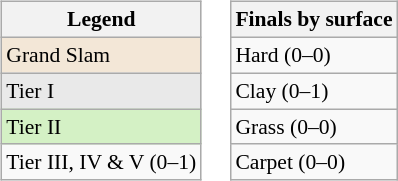<table>
<tr valign=top>
<td><br><table class=wikitable style="font-size:90%">
<tr>
<th>Legend</th>
</tr>
<tr>
<td bgcolor=#f3e7d7>Grand Slam</td>
</tr>
<tr>
<td bgcolor=#e9e9e9>Tier I</td>
</tr>
<tr>
<td bgcolor=#d4f1c5>Tier II</td>
</tr>
<tr>
<td>Tier III, IV & V (0–1)</td>
</tr>
</table>
</td>
<td><br><table class=wikitable style="font-size:90%">
<tr>
<th>Finals by surface</th>
</tr>
<tr>
<td>Hard (0–0)</td>
</tr>
<tr>
<td>Clay (0–1)</td>
</tr>
<tr>
<td>Grass (0–0)</td>
</tr>
<tr>
<td>Carpet (0–0)</td>
</tr>
</table>
</td>
</tr>
</table>
